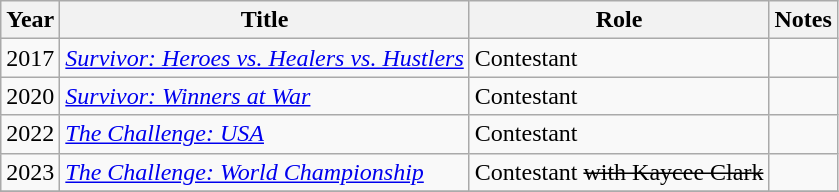<table class="wikitable sortable">
<tr>
<th>Year</th>
<th>Title</th>
<th>Role</th>
<th class="unsortable">Notes</th>
</tr>
<tr>
<td>2017</td>
<td><em><a href='#'>Survivor: Heroes vs. Healers vs. Hustlers</a></em></td>
<td>Contestant</td>
<td></td>
</tr>
<tr>
<td>2020</td>
<td><em><a href='#'>Survivor: Winners at War</a></em></td>
<td>Contestant</td>
<td></td>
</tr>
<tr>
<td>2022</td>
<td><em><a href='#'>The Challenge: USA</a></em></td>
<td>Contestant</td>
<td></td>
</tr>
<tr>
<td>2023</td>
<td><em><a href='#'>The Challenge: World Championship</a></em></td>
<td>Contestant <s>with Kaycee Clark</s></td>
<td></td>
</tr>
<tr>
</tr>
</table>
